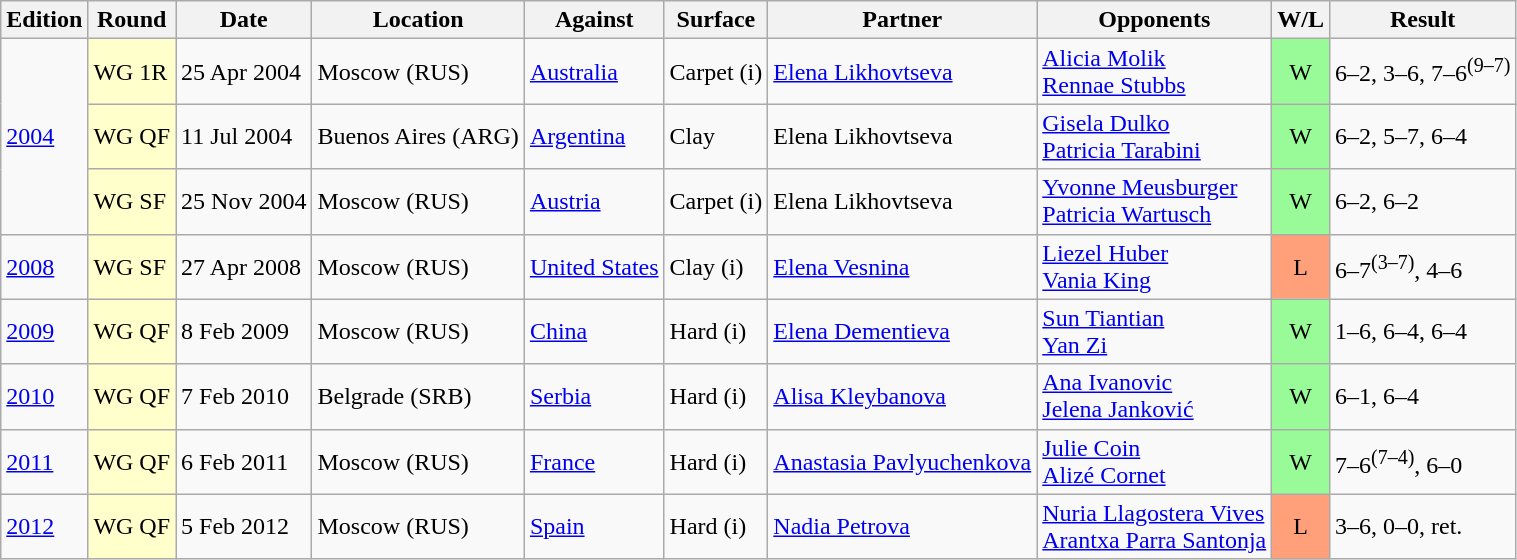<table class=wikitable>
<tr>
<th>Edition</th>
<th>Round</th>
<th>Date</th>
<th>Location</th>
<th>Against</th>
<th>Surface</th>
<th>Partner</th>
<th>Opponents</th>
<th>W/L</th>
<th>Result</th>
</tr>
<tr>
<td rowspan=3><a href='#'>2004</a></td>
<td bgcolor=ffffcc>WG 1R</td>
<td>25 Apr 2004</td>
<td>Moscow (RUS)</td>
<td> <a href='#'>Australia</a></td>
<td>Carpet (i)</td>
<td><a href='#'>Elena Likhovtseva</a></td>
<td><a href='#'>Alicia Molik</a><br><a href='#'>Rennae Stubbs</a></td>
<td align=center bgcolor=98FB98>W</td>
<td>6–2, 3–6, 7–6<sup>(9–7)</sup></td>
</tr>
<tr>
<td bgcolor=ffffcc>WG QF</td>
<td>11 Jul 2004</td>
<td>Buenos Aires (ARG)</td>
<td> <a href='#'>Argentina</a></td>
<td>Clay</td>
<td>Elena Likhovtseva</td>
<td><a href='#'>Gisela Dulko</a><br><a href='#'>Patricia Tarabini</a></td>
<td align=center bgcolor=98FB98>W</td>
<td>6–2, 5–7, 6–4</td>
</tr>
<tr>
<td bgcolor=ffffcc>WG SF</td>
<td>25 Nov 2004</td>
<td>Moscow (RUS)</td>
<td> <a href='#'>Austria</a></td>
<td>Carpet (i)</td>
<td>Elena Likhovtseva</td>
<td><a href='#'>Yvonne Meusburger</a><br><a href='#'>Patricia Wartusch</a></td>
<td align=center bgcolor=98FB98>W</td>
<td>6–2, 6–2</td>
</tr>
<tr>
<td><a href='#'>2008</a></td>
<td bgcolor=ffffcc>WG SF</td>
<td>27 Apr 2008</td>
<td>Moscow (RUS)</td>
<td> <a href='#'>United States</a></td>
<td>Clay (i)</td>
<td><a href='#'>Elena Vesnina</a></td>
<td><a href='#'>Liezel Huber</a><br><a href='#'>Vania King</a></td>
<td align=center bgcolor=FFA07A>L</td>
<td>6–7<sup>(3–7)</sup>, 4–6</td>
</tr>
<tr>
<td><a href='#'>2009</a></td>
<td bgcolor=ffffcc>WG QF</td>
<td>8 Feb 2009</td>
<td>Moscow (RUS)</td>
<td> <a href='#'>China</a></td>
<td>Hard (i)</td>
<td><a href='#'>Elena Dementieva</a></td>
<td><a href='#'>Sun Tiantian</a><br><a href='#'>Yan Zi</a></td>
<td align=center bgcolor=98FB98>W</td>
<td>1–6, 6–4, 6–4</td>
</tr>
<tr>
<td><a href='#'>2010</a></td>
<td bgcolor=ffffcc>WG QF</td>
<td>7 Feb 2010</td>
<td>Belgrade (SRB)</td>
<td> <a href='#'>Serbia</a></td>
<td>Hard (i)</td>
<td><a href='#'>Alisa Kleybanova</a></td>
<td><a href='#'>Ana Ivanovic</a><br><a href='#'>Jelena Janković</a></td>
<td align=center bgcolor=98FB98>W</td>
<td>6–1, 6–4</td>
</tr>
<tr>
<td><a href='#'>2011</a></td>
<td bgcolor=ffffcc>WG QF</td>
<td>6 Feb 2011</td>
<td>Moscow (RUS)</td>
<td> <a href='#'>France</a></td>
<td>Hard (i)</td>
<td><a href='#'>Anastasia Pavlyuchenkova</a></td>
<td><a href='#'>Julie Coin</a><br><a href='#'>Alizé Cornet</a></td>
<td align=center bgcolor=98FB98>W</td>
<td>7–6<sup>(7–4)</sup>, 6–0</td>
</tr>
<tr>
<td><a href='#'>2012</a></td>
<td bgcolor=ffffcc>WG QF</td>
<td>5 Feb 2012</td>
<td>Moscow (RUS)</td>
<td> <a href='#'>Spain</a></td>
<td>Hard (i)</td>
<td><a href='#'>Nadia Petrova</a></td>
<td><a href='#'>Nuria Llagostera Vives</a><br><a href='#'>Arantxa Parra Santonja</a></td>
<td align=center bgcolor=FFA07A>L</td>
<td>3–6, 0–0, ret.</td>
</tr>
</table>
